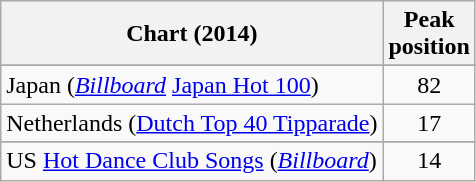<table class="wikitable plainrowheaders sortable">
<tr>
<th scope="col">Chart (2014)</th>
<th scope="col">Peak<br>position</th>
</tr>
<tr>
</tr>
<tr>
</tr>
<tr>
<td>Japan (<em><a href='#'>Billboard</a></em> <a href='#'>Japan Hot 100</a>)</td>
<td align="center">82</td>
</tr>
<tr>
<td>Netherlands (<a href='#'>Dutch Top 40 Tipparade</a>)</td>
<td align="center">17</td>
</tr>
<tr>
</tr>
<tr>
<td>US <a href='#'>Hot Dance Club Songs</a> (<em><a href='#'>Billboard</a></em>)</td>
<td align="center">14</td>
</tr>
</table>
